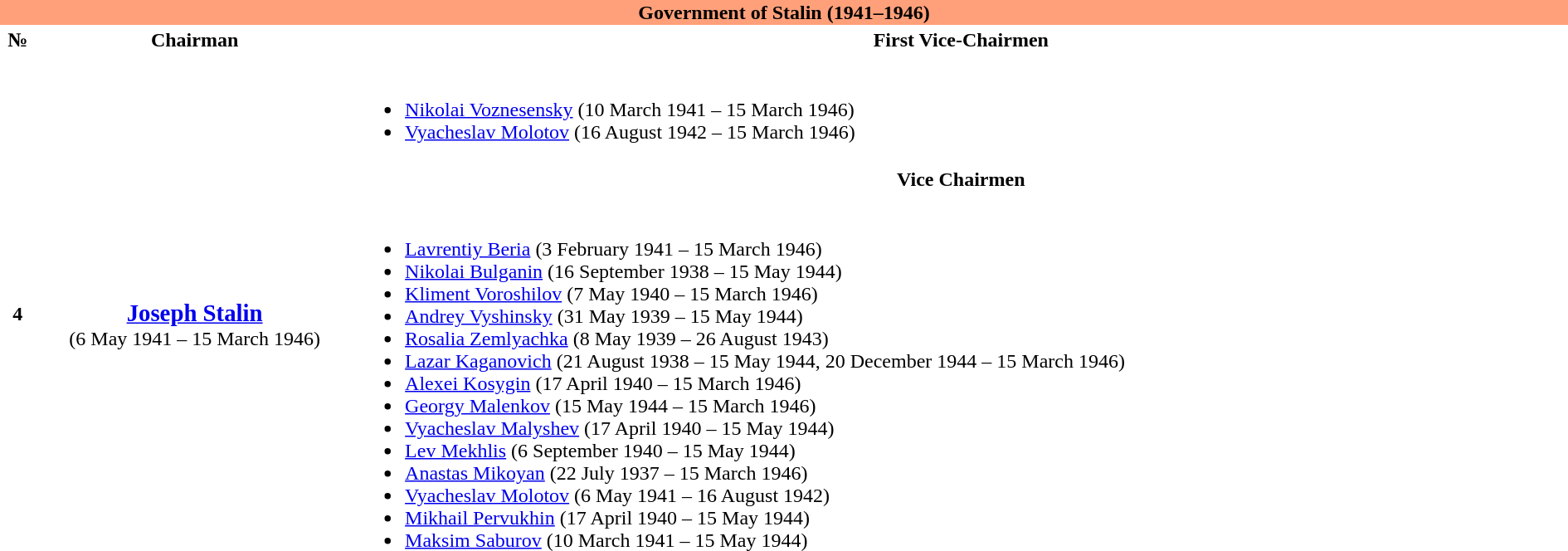<table class="tiles collapsible" border="0" width="100%">
<tr>
<th colspan="3" align="center" style="background:#FFA07A">Government of Stalin (1941–1946)</th>
</tr>
<tr>
<th>№</th>
<th>Chairman</th>
<th>First Vice-Chairmen</th>
</tr>
<tr>
<th rowspan="3">4</th>
<td style="text-align:center;" rowspan="3" width="250px"><br><big><strong><a href='#'>Joseph Stalin</a></strong></big><br>(6 May 1941 – 15 March 1946)</td>
<td><br><ul><li><a href='#'>Nikolai Voznesensky</a> (10 March 1941 – 15 March 1946)</li><li><a href='#'>Vyacheslav Molotov</a> (16 August 1942 – 15 March 1946)</li></ul></td>
</tr>
<tr>
<th>Vice Chairmen</th>
</tr>
<tr>
<td><br><ul><li><a href='#'>Lavrentiy Beria</a> (3 February 1941 – 15 March 1946)</li><li><a href='#'>Nikolai Bulganin</a> (16 September 1938 – 15 May 1944)</li><li><a href='#'>Kliment Voroshilov</a> (7 May 1940 – 15 March 1946)</li><li><a href='#'>Andrey Vyshinsky</a> (31 May 1939 – 15 May 1944)</li><li><a href='#'>Rosalia Zemlyachka</a> (8 May 1939 – 26 August 1943)</li><li><a href='#'>Lazar Kaganovich</a> (21 August 1938 – 15 May 1944, 20 December 1944 – 15 March 1946)</li><li><a href='#'>Alexei Kosygin</a> (17 April 1940 – 15 March 1946)</li><li><a href='#'>Georgy Malenkov</a> (15 May 1944 – 15 March 1946)</li><li><a href='#'>Vyacheslav Malyshev</a> (17 April 1940 – 15 May 1944)</li><li><a href='#'>Lev Mekhlis</a> (6 September 1940 – 15 May 1944)</li><li><a href='#'>Anastas Mikoyan</a> (22 July 1937 – 15 March 1946)</li><li><a href='#'>Vyacheslav Molotov</a> (6 May 1941 – 16 August 1942)</li><li><a href='#'>Mikhail Pervukhin</a> (17 April 1940 – 15 May 1944)</li><li><a href='#'>Maksim Saburov</a> (10 March 1941 – 15 May 1944)</li></ul></td>
</tr>
</table>
